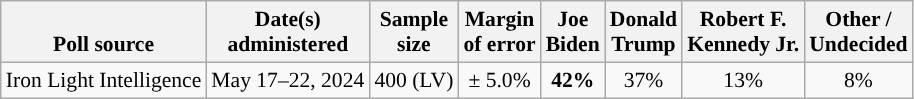<table class="wikitable sortable mw-datatable" style="font-size:90%;text-align:center;line-height:17px">
<tr valign=bottom>
<th>Poll source</th>
<th>Date(s)<br>administered</th>
<th>Sample<br>size</th>
<th>Margin<br>of error</th>
<th class="unsortable">Joe<br>Biden<br></th>
<th class="unsortable">Donald<br>Trump<br></th>
<th class="unsortable">Robert F.<br>Kennedy Jr.<br></th>
<th class="unsortable">Other /<br>Undecided</th>
</tr>
<tr>
<td style="text-align:left;">Iron Light Intelligence</td>
<td data-sort-value="2024-05-23">May 17–22, 2024</td>
<td>400 (LV)</td>
<td>± 5.0%</td>
<td style="color:black;background-color:"><strong>42%</strong></td>
<td>37%</td>
<td>13%</td>
<td>8%</td>
</tr>
</table>
